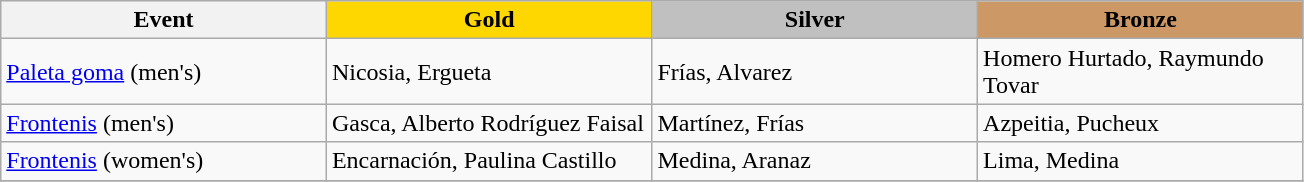<table class="wikitable" style="max-width: 23cm; width: 100%">
<tr>
<th scope="col">Event</th>
<th scope="col" style="background-color:gold; width:25%">Gold</th>
<th scope="col" style="background-color:silver; width:25%; width:25%">Silver</th>
<th scope="col" style="background-color:#cc9966; width:25%">Bronze</th>
</tr>
<tr>
<td><a href='#'>Paleta goma</a> (men's)</td>
<td> Nicosia, Ergueta</td>
<td> Frías, Alvarez</td>
<td> Homero Hurtado, Raymundo Tovar</td>
</tr>
<tr>
<td><a href='#'>Frontenis</a> (men's)</td>
<td> Gasca, Alberto Rodríguez Faisal</td>
<td> Martínez, Frías</td>
<td> Azpeitia, Pucheux</td>
</tr>
<tr>
<td><a href='#'>Frontenis</a> (women's)</td>
<td> Encarnación, Paulina Castillo</td>
<td> Medina, Aranaz</td>
<td> Lima, Medina</td>
</tr>
<tr>
</tr>
</table>
